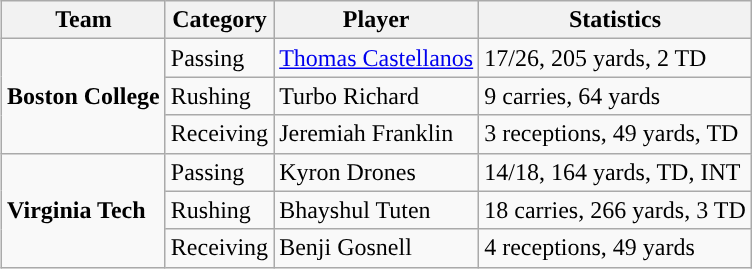<table class="wikitable" style="float: right;">
<tr>
<th>Team</th>
<th>Category</th>
<th>Player</th>
<th>Statistics</th>
</tr>
<tr>
<td rowspan=3><strong>Boston College</strong></td>
<td>Passing</td>
<td><a href='#'>Thomas Castellanos</a></td>
<td>17/26, 205 yards, 2 TD</td>
</tr>
<tr>
<td>Rushing</td>
<td>Turbo Richard</td>
<td>9 carries, 64 yards</td>
</tr>
<tr>
<td>Receiving</td>
<td>Jeremiah Franklin</td>
<td>3 receptions, 49 yards, TD</td>
</tr>
<tr>
<td rowspan=3><strong>Virginia Tech</strong></td>
<td>Passing</td>
<td>Kyron Drones</td>
<td>14/18, 164 yards, TD, INT</td>
</tr>
<tr>
<td>Rushing</td>
<td>Bhayshul Tuten</td>
<td>18 carries, 266 yards, 3 TD</td>
</tr>
<tr>
<td>Receiving</td>
<td>Benji Gosnell</td>
<td>4 receptions, 49 yards</td>
</tr>
</table>
